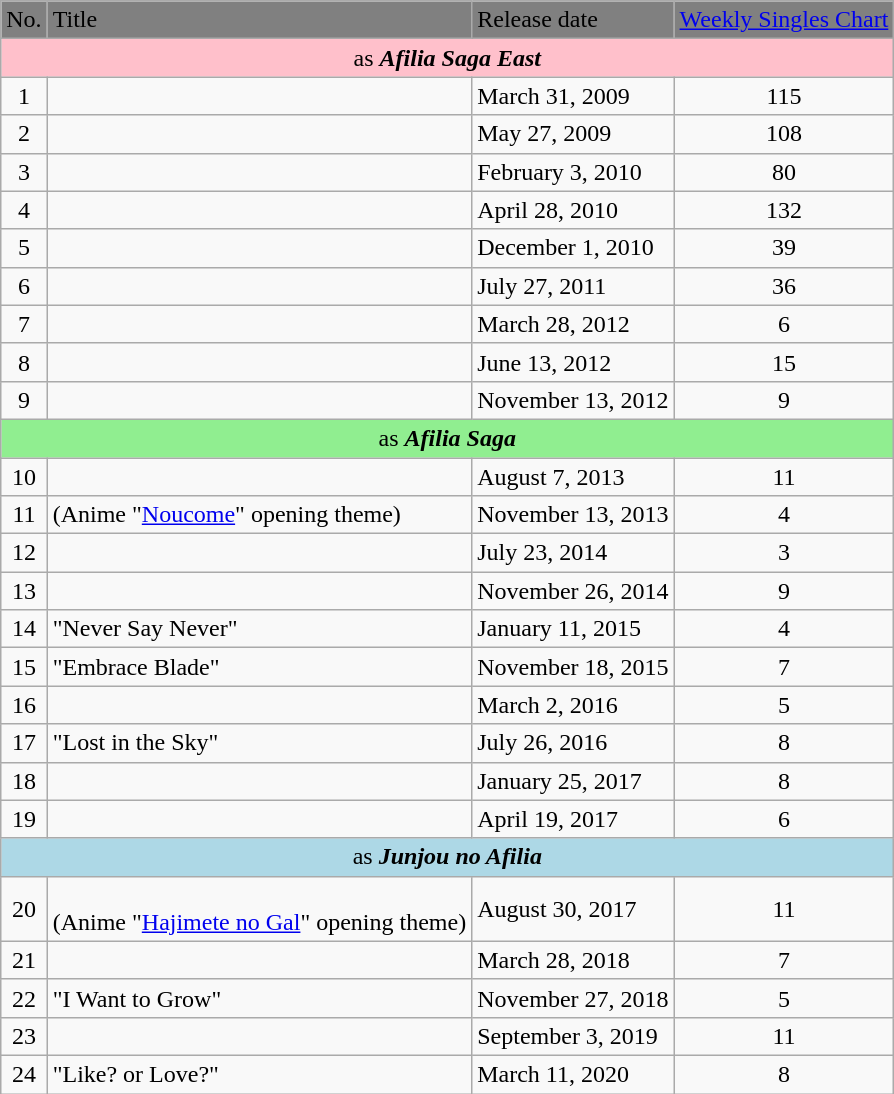<table class=wikitable>
<tr>
<td style="background:gray;">No.</td>
<td style="background:gray;">Title</td>
<td style="background:gray;">Release date</td>
<td style="background:gray;"><a href='#'>Weekly Singles Chart</a></td>
</tr>
<tr>
<td colspan="4" style="background:pink;" align="center">as <strong><em>Afilia Saga East</em></strong></td>
</tr>
<tr>
<td align="center">1</td>
<td></td>
<td>March 31, 2009</td>
<td align="center">115</td>
</tr>
<tr>
<td align="center">2</td>
<td></td>
<td>May 27, 2009</td>
<td align="center">108</td>
</tr>
<tr>
<td align="center">3</td>
<td></td>
<td>February 3, 2010</td>
<td align="center">80</td>
</tr>
<tr>
<td align="center">4</td>
<td></td>
<td>April 28, 2010</td>
<td align="center">132</td>
</tr>
<tr>
<td align="center">5</td>
<td></td>
<td>December 1, 2010</td>
<td align="center">39</td>
</tr>
<tr>
<td align="center">6</td>
<td></td>
<td>July 27, 2011</td>
<td align="center">36</td>
</tr>
<tr>
<td align="center">7</td>
<td></td>
<td>March 28, 2012</td>
<td align="center">6</td>
</tr>
<tr>
<td align="center">8</td>
<td></td>
<td>June 13, 2012</td>
<td align="center">15</td>
</tr>
<tr>
<td align="center">9</td>
<td></td>
<td>November 13, 2012</td>
<td align="center">9</td>
</tr>
<tr>
<td colspan="4" style="background:lightgreen;" align="center">as <strong><em>Afilia Saga</em></strong></td>
</tr>
<tr>
<td align="center">10</td>
<td></td>
<td>August 7, 2013</td>
<td align="center">11</td>
</tr>
<tr>
<td align="center">11</td>
<td> (Anime "<a href='#'>Noucome</a>" opening theme)</td>
<td>November 13, 2013</td>
<td align="center">4</td>
</tr>
<tr>
<td align="center">12</td>
<td></td>
<td>July 23, 2014</td>
<td align="center">3</td>
</tr>
<tr>
<td align="center">13</td>
<td></td>
<td>November 26, 2014</td>
<td align="center">9</td>
</tr>
<tr>
<td align="center">14</td>
<td>"Never Say Never"</td>
<td>January 11, 2015</td>
<td align="center">4</td>
</tr>
<tr>
<td align="center">15</td>
<td>"Embrace Blade"</td>
<td>November 18, 2015</td>
<td align="center">7</td>
</tr>
<tr>
<td align="center">16</td>
<td></td>
<td>March 2, 2016</td>
<td align="center">5</td>
</tr>
<tr>
<td align="center">17</td>
<td>"Lost in the Sky"</td>
<td>July 26, 2016</td>
<td align="center">8</td>
</tr>
<tr>
<td align="center">18</td>
<td></td>
<td>January 25, 2017</td>
<td align="center">8</td>
</tr>
<tr>
<td align="center">19</td>
<td></td>
<td>April 19, 2017</td>
<td align="center">6</td>
</tr>
<tr>
<td colspan="4" style="background:lightblue;" align="center">as <strong><em>Junjou no Afilia</em></strong></td>
</tr>
<tr>
<td align="center">20</td>
<td><br> (Anime "<a href='#'>Hajimete no Gal</a>" opening theme)</td>
<td>August 30, 2017</td>
<td align="center">11</td>
</tr>
<tr>
<td align="center">21</td>
<td></td>
<td>March 28, 2018</td>
<td align="center">7</td>
</tr>
<tr>
<td align="center">22</td>
<td {{nihongo>"I Want to Grow"<br></td>
<td>November 27, 2018</td>
<td align="center">5</td>
</tr>
<tr>
<td align="center">23</td>
<td></td>
<td>September 3, 2019</td>
<td align="center">11</td>
</tr>
<tr>
<td align="center">24</td>
<td {{nihongo>"Like? or Love?"<br></td>
<td>March 11, 2020</td>
<td align="center">8</td>
</tr>
</table>
